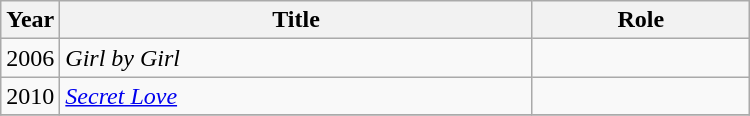<table class="wikitable" style="width:500px">
<tr>
<th width=10>Year</th>
<th>Title</th>
<th>Role</th>
</tr>
<tr>
<td>2006</td>
<td><em>Girl by Girl</em></td>
<td></td>
</tr>
<tr>
<td>2010</td>
<td><em><a href='#'>Secret Love</a></em></td>
<td></td>
</tr>
<tr>
</tr>
</table>
